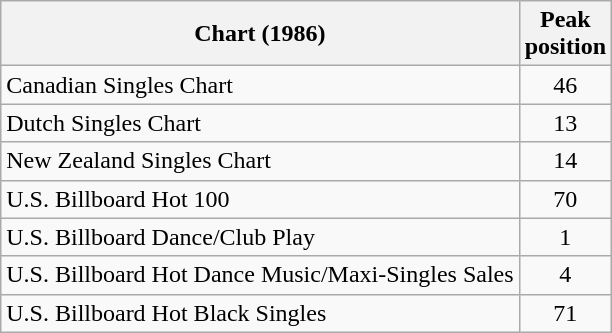<table class="wikitable sortable">
<tr>
<th>Chart (1986)</th>
<th>Peak<br>position</th>
</tr>
<tr>
<td>Canadian Singles Chart</td>
<td style="text-align:center;">46</td>
</tr>
<tr>
<td>Dutch Singles Chart</td>
<td style="text-align:center;">13</td>
</tr>
<tr>
<td>New Zealand Singles Chart</td>
<td style="text-align:center;">14</td>
</tr>
<tr>
<td>U.S. Billboard Hot 100</td>
<td style="text-align:center;">70</td>
</tr>
<tr>
<td>U.S. Billboard Dance/Club Play</td>
<td style="text-align:center;">1</td>
</tr>
<tr>
<td>U.S. Billboard Hot Dance Music/Maxi-Singles Sales</td>
<td style="text-align:center;">4</td>
</tr>
<tr>
<td>U.S. Billboard Hot Black Singles</td>
<td style="text-align:center;">71</td>
</tr>
</table>
